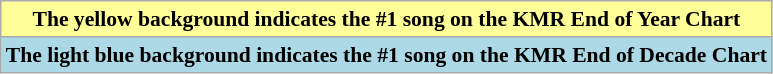<table class="wikitable plainrowheaders" style="font-size:90%;">
<tr>
<th scope=row style="background-color:#FFFF99">The yellow background indicates the #1 song on the KMR End of Year Chart</th>
</tr>
<tr>
<th scope=row style="background-color:lightblue">The light blue background indicates the #1 song on the KMR End of Decade Chart</th>
</tr>
</table>
